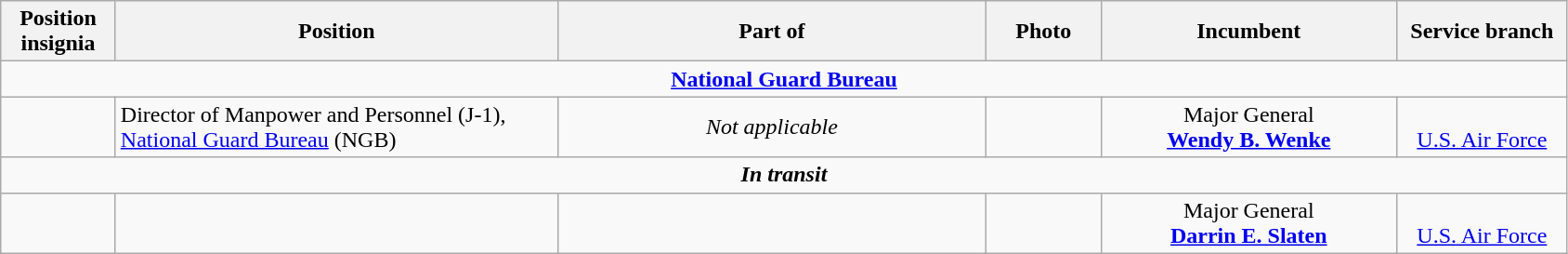<table class="wikitable">
<tr>
<th width="75" style="text-align:center">Position insignia</th>
<th width="310" style="text-align:center">Position</th>
<th width="300" style="text-align:center">Part of</th>
<th width="75" style="text-align:center">Photo</th>
<th width="205" style="text-align:center">Incumbent</th>
<th width="115" style="text-align:center">Service branch</th>
</tr>
<tr>
<td colspan="6" style="text-align:center"><strong><a href='#'>National Guard Bureau</a></strong></td>
</tr>
<tr>
<td></td>
<td>Director of Manpower and Personnel (J-1), <a href='#'>National Guard Bureau</a> (NGB)</td>
<td style="text-align:center"><em>Not applicable</em></td>
<td></td>
<td style="text-align:center">Major General<br><strong><a href='#'>Wendy B. Wenke</a></strong></td>
<td style="text-align:center"><br><a href='#'>U.S. Air Force</a></td>
</tr>
<tr>
<td colspan="6" style="text-align:center"><strong><em>In transit</em></strong></td>
</tr>
<tr>
<td></td>
<td></td>
<td></td>
<td></td>
<td style="text-align:center">Major General<br><strong><a href='#'>Darrin E. Slaten</a></strong></td>
<td style="text-align:center"><br><a href='#'>U.S. Air Force</a></td>
</tr>
</table>
